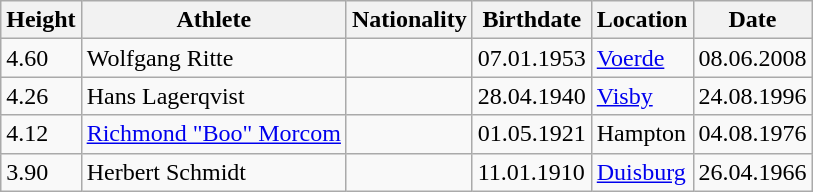<table class="wikitable">
<tr>
<th>Height</th>
<th>Athlete</th>
<th>Nationality</th>
<th>Birthdate</th>
<th>Location</th>
<th>Date</th>
</tr>
<tr>
<td>4.60</td>
<td>Wolfgang Ritte</td>
<td></td>
<td>07.01.1953</td>
<td><a href='#'>Voerde</a></td>
<td>08.06.2008</td>
</tr>
<tr>
<td>4.26</td>
<td>Hans Lagerqvist</td>
<td></td>
<td>28.04.1940</td>
<td><a href='#'>Visby</a></td>
<td>24.08.1996</td>
</tr>
<tr>
<td>4.12</td>
<td><a href='#'>Richmond "Boo" Morcom</a></td>
<td></td>
<td>01.05.1921</td>
<td>Hampton</td>
<td>04.08.1976</td>
</tr>
<tr>
<td>3.90</td>
<td>Herbert Schmidt</td>
<td></td>
<td>11.01.1910</td>
<td><a href='#'>Duisburg</a></td>
<td>26.04.1966</td>
</tr>
</table>
